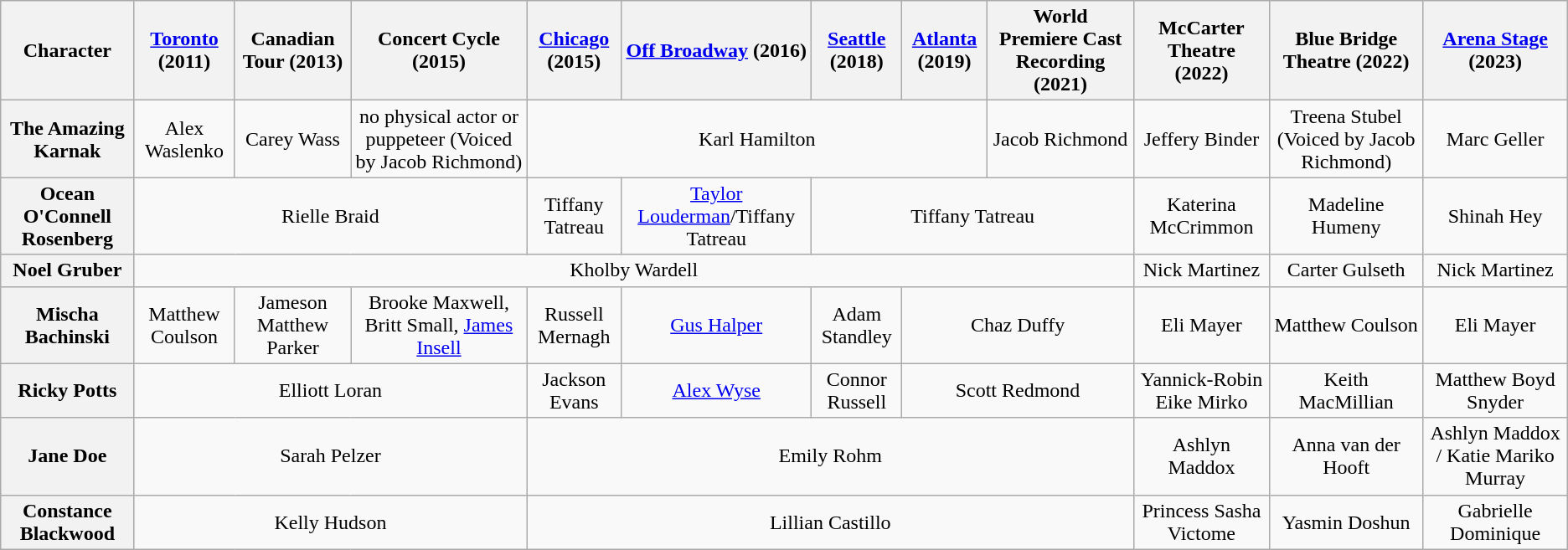<table class="wikitable" style="width:1000;">
<tr>
<th>Character</th>
<th><a href='#'>Toronto</a> (2011)</th>
<th>Canadian Tour (2013)</th>
<th>Concert Cycle (2015)</th>
<th><a href='#'>Chicago</a> (2015)</th>
<th><a href='#'>Off Broadway</a> (2016)</th>
<th><a href='#'>Seattle</a> (2018)</th>
<th><a href='#'>Atlanta</a> (2019)</th>
<th>World Premiere Cast Recording (2021)</th>
<th>McCarter Theatre<br>(2022)</th>
<th>Blue Bridge Theatre (2022)</th>
<th><a href='#'>Arena Stage</a> (2023)</th>
</tr>
<tr>
<th>The Amazing Karnak</th>
<td colspan="1" align="center">Alex Waslenko</td>
<td colspan="1" align="center">Carey Wass</td>
<td colspan="1" align="center">no physical actor or puppeteer (Voiced by Jacob Richmond)</td>
<td colspan="4" align="center">Karl Hamilton</td>
<td colspan="1" align="center">Jacob Richmond</td>
<td colspan="1" align="center">Jeffery Binder</td>
<td colspan="1" align="center">Treena Stubel (Voiced by Jacob Richmond)</td>
<td colspan="1" align="center">Marc Geller</td>
</tr>
<tr>
<th>Ocean O'Connell Rosenberg</th>
<td colspan="3" align="center">Rielle Braid</td>
<td colspan="1" align="center">Tiffany Tatreau</td>
<td colspan="1" align="center"><a href='#'>Taylor Louderman</a>/Tiffany Tatreau</td>
<td colspan="3" align="center">Tiffany Tatreau</td>
<td colspan="1" align="center">Katerina McCrimmon</td>
<td colspan="1" align="center">Madeline Humeny</td>
<td colspan="1" align="center">Shinah Hey</td>
</tr>
<tr>
<th>Noel Gruber</th>
<td colspan="8" align="center">Kholby Wardell</td>
<td colspan="1" align="center">Nick Martinez</td>
<td colspan="1" align="center">Carter Gulseth</td>
<td colspan="1" align="center">Nick Martinez</td>
</tr>
<tr>
<th>Mischa Bachinski</th>
<td colspan="1" align="center">Matthew Coulson</td>
<td colspan="1" align="center">Jameson Matthew Parker</td>
<td colspan="1" align="center">Brooke Maxwell, Britt Small, <a href='#'>James Insell</a></td>
<td colspan="1" align="center">Russell Mernagh</td>
<td colspan="1" align="center"><a href='#'>Gus Halper</a></td>
<td colspan="1" align="center">Adam Standley</td>
<td colspan="2" align="center">Chaz Duffy</td>
<td colspan="1" align="center">Eli Mayer</td>
<td colspan="1" align="center">Matthew Coulson</td>
<td colspan="1" align="center">Eli Mayer</td>
</tr>
<tr>
<th>Ricky Potts</th>
<td colspan="3" align="center">Elliott Loran</td>
<td colspan="1" align="center">Jackson Evans</td>
<td colspan="1" align="center"><a href='#'>Alex Wyse</a></td>
<td colspan="1" align="center">Connor Russell</td>
<td colspan="2" align="center">Scott Redmond</td>
<td colspan="1" align="center">Yannick-Robin Eike Mirko</td>
<td colspan="1" align="center">Keith MacMillian</td>
<td colspan="1" align="center">Matthew Boyd Snyder</td>
</tr>
<tr>
<th>Jane Doe</th>
<td colspan="3" align="center">Sarah Pelzer</td>
<td colspan="5" align="center">Emily Rohm</td>
<td colspan="1" align="center">Ashlyn Maddox</td>
<td colspan="1" align="center">Anna van der Hooft</td>
<td colspan="1" align="center">Ashlyn Maddox / Katie Mariko Murray</td>
</tr>
<tr>
<th>Constance Blackwood</th>
<td colspan=3 align=center>Kelly Hudson</td>
<td colspan="5" align="center">Lillian Castillo</td>
<td colspan="1" align="center">Princess Sasha Victome</td>
<td colspan="1" align="center">Yasmin Doshun</td>
<td colspan="1" align="center">Gabrielle Dominique</td>
</tr>
</table>
